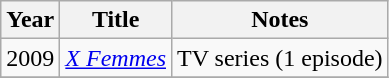<table class="wikitable sortable">
<tr>
<th>Year</th>
<th>Title</th>
<th class="unsortable">Notes</th>
</tr>
<tr>
<td>2009</td>
<td><em><a href='#'>X Femmes</a></em></td>
<td>TV series (1 episode)</td>
</tr>
<tr>
</tr>
</table>
